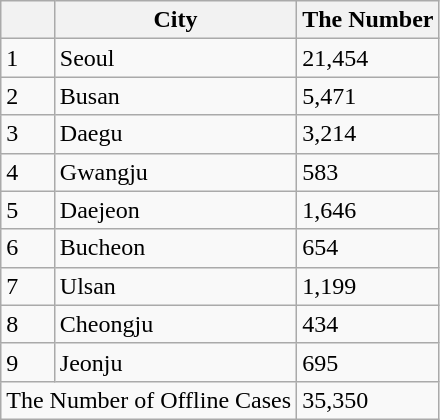<table class="wikitable">
<tr>
<th></th>
<th>City</th>
<th>The Number</th>
</tr>
<tr>
<td>1</td>
<td>Seoul</td>
<td>21,454</td>
</tr>
<tr>
<td>2</td>
<td>Busan</td>
<td>5,471</td>
</tr>
<tr>
<td>3</td>
<td>Daegu</td>
<td>3,214</td>
</tr>
<tr>
<td>4</td>
<td>Gwangju</td>
<td>583</td>
</tr>
<tr>
<td>5</td>
<td>Daejeon</td>
<td>1,646</td>
</tr>
<tr>
<td>6</td>
<td>Bucheon</td>
<td>654</td>
</tr>
<tr>
<td>7</td>
<td>Ulsan</td>
<td>1,199</td>
</tr>
<tr>
<td>8</td>
<td>Cheongju</td>
<td>434</td>
</tr>
<tr>
<td>9</td>
<td>Jeonju</td>
<td>695</td>
</tr>
<tr>
<td colspan="2">The Number of Offline Cases</td>
<td>35,350</td>
</tr>
</table>
